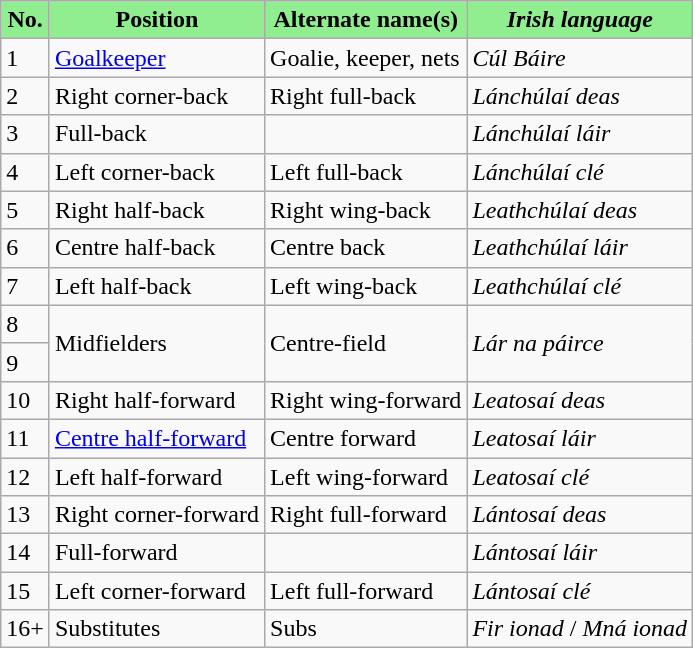<table class="wikitable">
<tr>
<th style="background:lightgreen;">No.</th>
<th style="background:lightgreen;">Position</th>
<th style="background:lightgreen;">Alternate name(s)</th>
<th style="background:lightgreen;"><em>Irish language</em></th>
</tr>
<tr>
<td>1</td>
<td><a href='#'>Goalkeeper</a></td>
<td>Goalie, keeper, nets</td>
<td><em>Cúl Báire</em></td>
</tr>
<tr>
<td>2</td>
<td>Right corner-back</td>
<td>Right full-back</td>
<td><em>Lánchúlaí deas</em></td>
</tr>
<tr>
<td>3</td>
<td>Full-back</td>
<td></td>
<td><em>Lánchúlaí láir</em></td>
</tr>
<tr>
<td>4</td>
<td>Left corner-back</td>
<td>Left full-back</td>
<td><em>Lánchúlaí clé</em></td>
</tr>
<tr>
<td>5</td>
<td>Right half-back</td>
<td>Right wing-back</td>
<td><em>Leathchúlaí deas</em></td>
</tr>
<tr>
<td>6</td>
<td>Centre half-back</td>
<td>Centre back</td>
<td><em>Leathchúlaí láir</em></td>
</tr>
<tr>
<td>7</td>
<td>Left half-back</td>
<td>Left wing-back</td>
<td><em>Leathchúlaí clé</em></td>
</tr>
<tr>
<td>8</td>
<td rowspan="2">Midfielders</td>
<td rowspan="2">Centre-field</td>
<td rowspan="2"><em>Lár na páirce</em></td>
</tr>
<tr>
<td>9</td>
</tr>
<tr>
<td>10</td>
<td>Right half-forward</td>
<td>Right wing-forward</td>
<td><em>Leatosaí deas</em></td>
</tr>
<tr>
<td>11</td>
<td><a href='#'>Centre half-forward</a></td>
<td>Centre forward</td>
<td><em>Leatosaí láir</em></td>
</tr>
<tr>
<td>12</td>
<td>Left half-forward</td>
<td>Left wing-forward</td>
<td><em>Leatosaí clé</em></td>
</tr>
<tr>
<td>13</td>
<td>Right corner-forward</td>
<td>Right full-forward</td>
<td><em>Lántosaí deas</em></td>
</tr>
<tr>
<td>14</td>
<td>Full-forward</td>
<td></td>
<td><em>Lántosaí láir</em></td>
</tr>
<tr>
<td>15</td>
<td>Left corner-forward</td>
<td>Left full-forward</td>
<td><em>Lántosaí clé</em></td>
</tr>
<tr>
<td>16+</td>
<td>Substitutes</td>
<td>Subs</td>
<td><em>Fir ionad</em> / <em>Mná ionad</em></td>
</tr>
</table>
